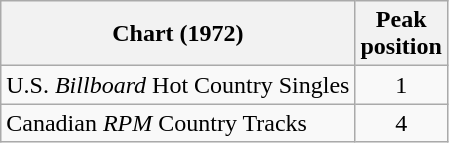<table class="wikitable sortable">
<tr>
<th align="left">Chart (1972)</th>
<th align="center">Peak<br>position</th>
</tr>
<tr>
<td align="left">U.S. <em>Billboard</em> Hot Country Singles</td>
<td align="center">1</td>
</tr>
<tr>
<td align="left">Canadian <em>RPM</em> Country Tracks</td>
<td align="center">4</td>
</tr>
</table>
